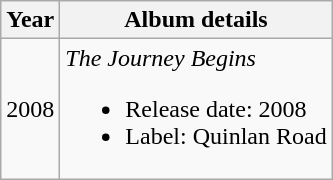<table class="wikitable" style="text-align:center;">
<tr>
<th>Year</th>
<th>Album details</th>
</tr>
<tr>
<td>2008</td>
<td style="text-align:left;"><em>The Journey Begins</em><br><ul><li>Release date: 2008</li><li>Label: Quinlan Road</li></ul></td>
</tr>
</table>
